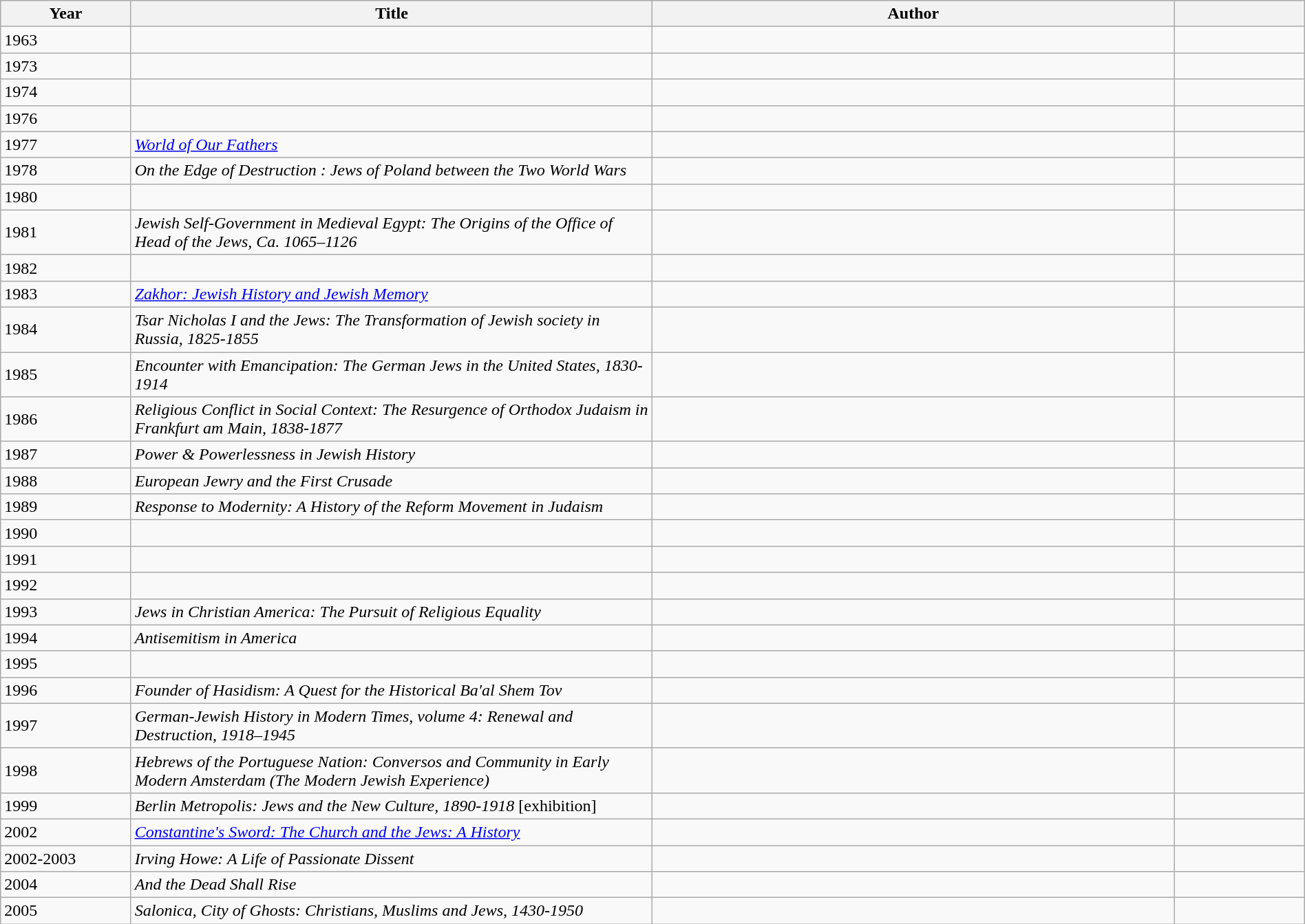<table class="wikitable sortable" style="width:100%">
<tr>
<th scope="col" style="width:10%">Year</th>
<th scope="col" style="width:40%">Title</th>
<th scope="col" style="width:40%">Author</th>
<th scope="col" style="width:10%"></th>
</tr>
<tr>
<td>1963</td>
<td><em></em></td>
<td></td>
<td></td>
</tr>
<tr>
<td>1973</td>
<td><em></em></td>
<td></td>
<td></td>
</tr>
<tr>
<td>1974</td>
<td><em></em></td>
<td></td>
<td></td>
</tr>
<tr>
<td>1976</td>
<td><em></em></td>
<td></td>
<td></td>
</tr>
<tr>
<td>1977</td>
<td><em><a href='#'>World of Our Fathers</a></em></td>
<td></td>
<td></td>
</tr>
<tr>
<td>1978</td>
<td><em>On the Edge of Destruction : Jews of Poland between the Two World Wars</em></td>
<td></td>
<td></td>
</tr>
<tr>
<td>1980</td>
<td><em></em></td>
<td></td>
<td></td>
</tr>
<tr>
<td>1981</td>
<td><em>Jewish Self-Government in Medieval Egypt: The Origins of the Office of Head of the Jews, Ca. 1065–1126</em></td>
<td></td>
<td></td>
</tr>
<tr>
<td>1982</td>
<td><em></em></td>
<td></td>
<td></td>
</tr>
<tr>
<td>1983</td>
<td><em><a href='#'>Zakhor: Jewish History and Jewish Memory</a></em></td>
<td></td>
<td></td>
</tr>
<tr>
<td>1984</td>
<td><em>Tsar Nicholas I and the Jews: The Transformation of Jewish society in Russia, 1825-1855</em></td>
<td></td>
<td></td>
</tr>
<tr>
<td>1985</td>
<td><em>Encounter with Emancipation: The German Jews in the United States, 1830-1914</em></td>
<td></td>
<td></td>
</tr>
<tr>
<td>1986</td>
<td><em>Religious Conflict in Social Context: The Resurgence of Orthodox Judaism in Frankfurt am Main, 1838-1877</em></td>
<td></td>
<td></td>
</tr>
<tr>
<td>1987</td>
<td><em>Power & Powerlessness in Jewish History</em></td>
<td></td>
<td></td>
</tr>
<tr>
<td>1988</td>
<td><em>European Jewry and the First Crusade</em></td>
<td></td>
<td></td>
</tr>
<tr>
<td>1989</td>
<td><em>Response to Modernity: A History of the Reform Movement in Judaism</em></td>
<td></td>
<td></td>
</tr>
<tr>
<td>1990</td>
<td><em></em></td>
<td></td>
<td></td>
</tr>
<tr>
<td>1991</td>
<td><em></em></td>
<td></td>
<td></td>
</tr>
<tr>
<td>1992</td>
<td><em></em></td>
<td></td>
<td></td>
</tr>
<tr>
<td>1993</td>
<td><em>Jews in Christian America: The Pursuit of Religious Equality</em></td>
<td></td>
<td></td>
</tr>
<tr>
<td>1994</td>
<td><em>Antisemitism in America</em></td>
<td></td>
<td></td>
</tr>
<tr>
<td>1995</td>
<td><em></em></td>
<td></td>
<td></td>
</tr>
<tr>
<td>1996</td>
<td><em>Founder of Hasidism: A Quest for the Historical Ba'al Shem Tov</em></td>
<td></td>
<td></td>
</tr>
<tr>
<td>1997</td>
<td><em>German-Jewish History in Modern Times, volume 4: Renewal and Destruction, 1918–1945</em></td>
<td></td>
<td></td>
</tr>
<tr>
<td>1998</td>
<td><em>Hebrews of the Portuguese Nation: Conversos and Community in Early Modern Amsterdam (The Modern Jewish Experience)</em></td>
<td></td>
<td></td>
</tr>
<tr>
<td>1999</td>
<td><em>Berlin Metropolis: Jews and the New Culture, 1890-1918</em> [exhibition]</td>
<td></td>
<td></td>
</tr>
<tr>
<td>2002</td>
<td><em><a href='#'>Constantine's Sword: The Church and the Jews: A History</a></em></td>
<td></td>
<td></td>
</tr>
<tr>
<td>2002-2003</td>
<td><em>Irving Howe: A Life of Passionate Dissent</em></td>
<td></td>
<td></td>
</tr>
<tr>
<td>2004</td>
<td><em>And the Dead Shall Rise</em></td>
<td></td>
<td></td>
</tr>
<tr>
<td>2005</td>
<td><em>Salonica, City of Ghosts: Christians, Muslims and Jews, 1430-1950</em></td>
<td></td>
<td></td>
</tr>
</table>
